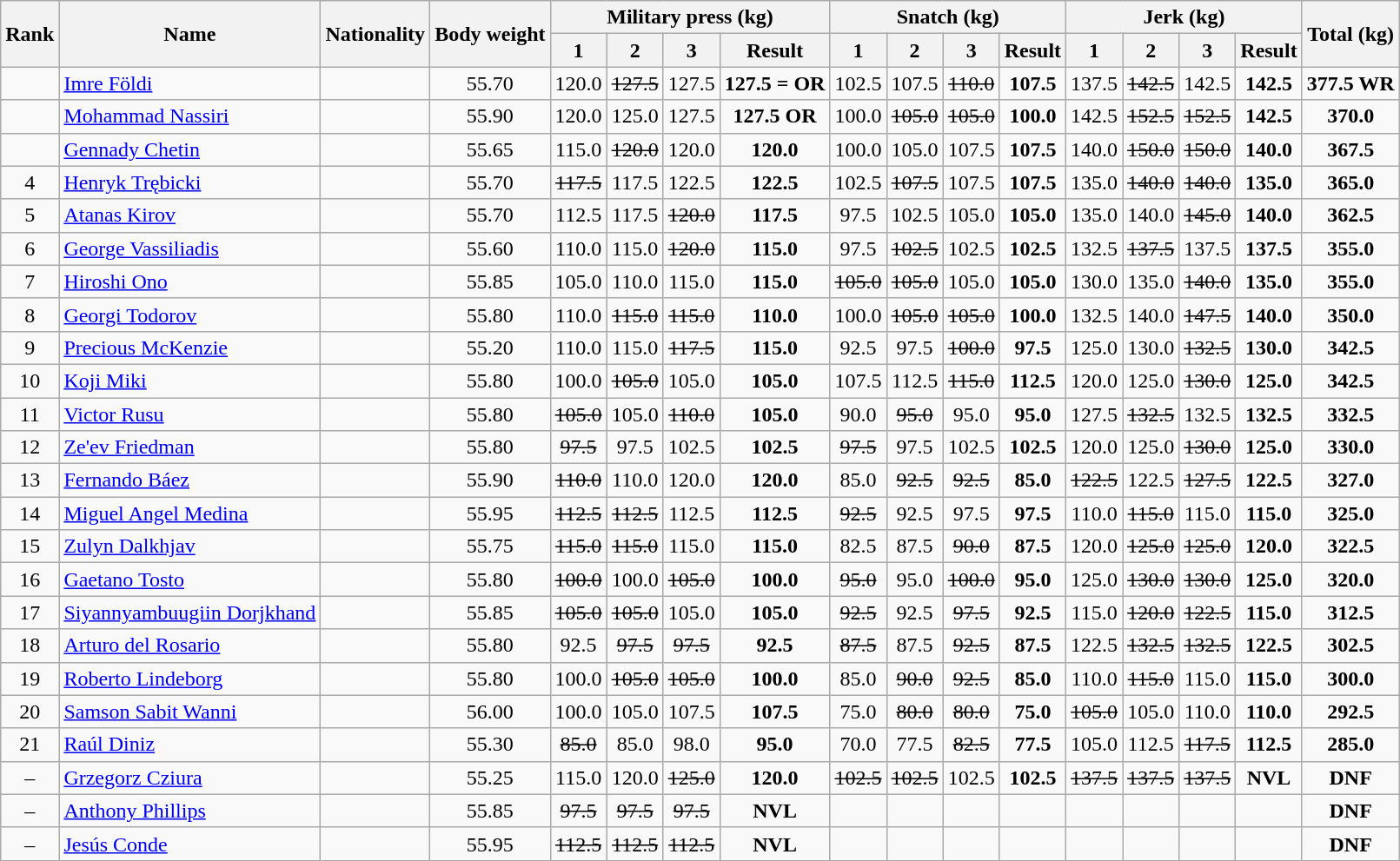<table class="wikitable sortable" style="text-align:center">
<tr>
<th rowspan=2>Rank</th>
<th rowspan=2>Name</th>
<th rowspan=2>Nationality</th>
<th rowspan=2>Body weight</th>
<th colspan=4>Military press (kg)</th>
<th colspan=4>Snatch (kg)</th>
<th colspan=4>Jerk (kg)</th>
<th rowspan=2>Total (kg)</th>
</tr>
<tr>
<th>1</th>
<th>2</th>
<th>3</th>
<th>Result</th>
<th>1</th>
<th>2</th>
<th>3</th>
<th>Result</th>
<th>1</th>
<th>2</th>
<th>3</th>
<th>Result</th>
</tr>
<tr>
<td></td>
<td align=left><a href='#'>Imre Földi</a></td>
<td align=left></td>
<td>55.70</td>
<td>120.0</td>
<td><s>127.5 </s></td>
<td>127.5</td>
<td><strong>127.5 = OR</strong></td>
<td>102.5</td>
<td>107.5</td>
<td><s>110.0 </s></td>
<td><strong>107.5</strong></td>
<td>137.5</td>
<td><s>142.5 </s></td>
<td>142.5</td>
<td><strong>142.5</strong></td>
<td><strong>377.5 WR</strong></td>
</tr>
<tr>
<td></td>
<td align=left><a href='#'>Mohammad Nassiri</a></td>
<td align=left></td>
<td>55.90</td>
<td>120.0</td>
<td>125.0</td>
<td>127.5</td>
<td><strong>127.5 OR </strong></td>
<td>100.0</td>
<td><s>105.0 </s></td>
<td><s>105.0 </s></td>
<td><strong>100.0</strong></td>
<td>142.5</td>
<td><s>152.5 </s></td>
<td><s>152.5 </s></td>
<td><strong>142.5</strong></td>
<td><strong>370.0</strong></td>
</tr>
<tr>
<td></td>
<td align=left><a href='#'>Gennady Chetin</a></td>
<td align=left></td>
<td>55.65</td>
<td>115.0</td>
<td><s>120.0 </s></td>
<td>120.0</td>
<td><strong>120.0</strong></td>
<td>100.0</td>
<td>105.0</td>
<td>107.5</td>
<td><strong>107.5</strong></td>
<td>140.0</td>
<td><s>150.0 </s></td>
<td><s>150.0 </s></td>
<td><strong>140.0</strong></td>
<td><strong>367.5</strong></td>
</tr>
<tr>
<td>4</td>
<td align=left><a href='#'>Henryk Trębicki</a></td>
<td align=left></td>
<td>55.70</td>
<td><s>117.5 </s></td>
<td>117.5</td>
<td>122.5</td>
<td><strong>122.5</strong></td>
<td>102.5</td>
<td><s>107.5 </s></td>
<td>107.5</td>
<td><strong>107.5</strong></td>
<td>135.0</td>
<td><s>140.0 </s></td>
<td><s>140.0 </s></td>
<td><strong>135.0</strong></td>
<td><strong>365.0</strong></td>
</tr>
<tr>
<td>5</td>
<td align=left><a href='#'>Atanas Kirov</a></td>
<td align=left></td>
<td>55.70</td>
<td>112.5</td>
<td>117.5</td>
<td><s>120.0 </s></td>
<td><strong>117.5</strong></td>
<td>97.5</td>
<td>102.5</td>
<td>105.0</td>
<td><strong>105.0</strong></td>
<td>135.0</td>
<td>140.0</td>
<td><s>145.0 </s></td>
<td><strong>140.0</strong></td>
<td><strong>362.5</strong></td>
</tr>
<tr>
<td>6</td>
<td align=left><a href='#'>George Vassiliadis</a></td>
<td align=left></td>
<td>55.60</td>
<td>110.0</td>
<td>115.0</td>
<td><s>120.0 </s></td>
<td><strong>115.0</strong></td>
<td>97.5</td>
<td><s>102.5 </s></td>
<td>102.5</td>
<td><strong>102.5</strong></td>
<td>132.5</td>
<td><s>137.5 </s></td>
<td>137.5</td>
<td><strong>137.5</strong></td>
<td><strong>355.0</strong></td>
</tr>
<tr>
<td>7</td>
<td align=left><a href='#'>Hiroshi Ono</a></td>
<td align=left></td>
<td>55.85</td>
<td>105.0</td>
<td>110.0</td>
<td>115.0</td>
<td><strong>115.0</strong></td>
<td><s>105.0 </s></td>
<td><s>105.0 </s></td>
<td>105.0</td>
<td><strong>105.0</strong></td>
<td>130.0</td>
<td>135.0</td>
<td><s>140.0  </s></td>
<td><strong>135.0</strong></td>
<td><strong>355.0</strong></td>
</tr>
<tr>
<td>8</td>
<td align=left><a href='#'>Georgi Todorov</a></td>
<td align=left></td>
<td>55.80</td>
<td>110.0</td>
<td><s>115.0 </s></td>
<td><s>115.0 </s></td>
<td><strong>110.0</strong></td>
<td>100.0</td>
<td><s>105.0 </s></td>
<td><s>105.0 </s></td>
<td><strong>100.0</strong></td>
<td>132.5</td>
<td>140.0</td>
<td><s>147.5 </s></td>
<td><strong>140.0</strong></td>
<td><strong>350.0</strong></td>
</tr>
<tr>
<td>9</td>
<td align=left><a href='#'>Precious McKenzie</a></td>
<td align=left></td>
<td>55.20</td>
<td>110.0</td>
<td>115.0</td>
<td><s>117.5 </s></td>
<td><strong>115.0</strong></td>
<td>92.5</td>
<td>97.5</td>
<td><s>100.0 </s></td>
<td><strong>97.5</strong></td>
<td>125.0</td>
<td>130.0</td>
<td><s>132.5 </s></td>
<td><strong>130.0</strong></td>
<td><strong>342.5</strong></td>
</tr>
<tr>
<td>10</td>
<td align=left><a href='#'>Koji Miki</a></td>
<td align=left></td>
<td>55.80</td>
<td>100.0</td>
<td><s>105.0 </s></td>
<td>105.0</td>
<td><strong>105.0</strong></td>
<td>107.5</td>
<td>112.5</td>
<td><s>115.0 </s></td>
<td><strong>112.5</strong></td>
<td>120.0</td>
<td>125.0</td>
<td><s>130.0 </s></td>
<td><strong>125.0</strong></td>
<td><strong>342.5</strong></td>
</tr>
<tr>
<td>11</td>
<td align=left><a href='#'>Victor Rusu</a></td>
<td align=left></td>
<td>55.80</td>
<td><s>105.0 </s></td>
<td>105.0</td>
<td><s>110.0 </s></td>
<td><strong>105.0</strong></td>
<td>90.0</td>
<td><s>95.0 </s></td>
<td>95.0</td>
<td><strong>95.0</strong></td>
<td>127.5</td>
<td><s>132.5 </s></td>
<td>132.5</td>
<td><strong>132.5</strong></td>
<td><strong>332.5</strong></td>
</tr>
<tr>
<td>12</td>
<td align=left><a href='#'>Ze'ev Friedman</a></td>
<td align=left></td>
<td>55.80</td>
<td><s>97.5 </s></td>
<td>97.5</td>
<td>102.5</td>
<td><strong>102.5</strong></td>
<td><s>97.5 </s></td>
<td>97.5</td>
<td>102.5</td>
<td><strong>102.5</strong></td>
<td>120.0</td>
<td>125.0</td>
<td><s>130.0 </s></td>
<td><strong>125.0</strong></td>
<td><strong>330.0</strong></td>
</tr>
<tr>
<td>13</td>
<td align=left><a href='#'>Fernando Báez</a></td>
<td align=left></td>
<td>55.90</td>
<td><s>110.0 </s></td>
<td>110.0</td>
<td>120.0</td>
<td><strong>120.0</strong></td>
<td>85.0</td>
<td><s>92.5 </s></td>
<td><s>92.5 </s></td>
<td><strong>85.0</strong></td>
<td><s>122.5 </s></td>
<td>122.5</td>
<td><s>127.5 </s></td>
<td><strong>122.5</strong></td>
<td><strong>327.0</strong></td>
</tr>
<tr>
<td>14</td>
<td align=left><a href='#'>Miguel Angel Medina</a></td>
<td align=left></td>
<td>55.95</td>
<td><s>112.5 </s></td>
<td><s>112.5 </s></td>
<td>112.5</td>
<td><strong>112.5</strong></td>
<td><s>92.5 </s></td>
<td>92.5</td>
<td>97.5</td>
<td><strong>97.5</strong></td>
<td>110.0</td>
<td><s>115.0 </s></td>
<td>115.0</td>
<td><strong>115.0</strong></td>
<td><strong>325.0</strong></td>
</tr>
<tr>
<td>15</td>
<td align=left><a href='#'>Zulyn Dalkhjav</a></td>
<td align=left></td>
<td>55.75</td>
<td><s>115.0 </s></td>
<td><s>115.0 </s></td>
<td>115.0</td>
<td><strong>115.0</strong></td>
<td>82.5</td>
<td>87.5</td>
<td><s>90.0 </s></td>
<td><strong>87.5</strong></td>
<td>120.0</td>
<td><s>125.0 </s></td>
<td><s>125.0 </s></td>
<td><strong>120.0</strong></td>
<td><strong>322.5</strong></td>
</tr>
<tr>
<td>16</td>
<td align=left><a href='#'>Gaetano Tosto</a></td>
<td align=left></td>
<td>55.80</td>
<td><s>100.0 </s></td>
<td>100.0</td>
<td><s>105.0 </s></td>
<td><strong>100.0</strong></td>
<td><s>95.0 </s></td>
<td>95.0</td>
<td><s>100.0 </s></td>
<td><strong>95.0</strong></td>
<td>125.0</td>
<td><s>130.0 </s></td>
<td><s>130.0 </s></td>
<td><strong>125.0</strong></td>
<td><strong>320.0</strong></td>
</tr>
<tr>
<td>17</td>
<td align=left><a href='#'>Siyannyambuugiin Dorjkhand</a></td>
<td align=left></td>
<td>55.85</td>
<td><s>105.0 </s></td>
<td><s>105.0 </s></td>
<td>105.0</td>
<td><strong>105.0</strong></td>
<td><s>92.5 </s></td>
<td>92.5</td>
<td><s>97.5 </s></td>
<td><strong>92.5</strong></td>
<td>115.0</td>
<td><s>120.0 </s></td>
<td><s>122.5 </s></td>
<td><strong>115.0</strong></td>
<td><strong>312.5</strong></td>
</tr>
<tr>
<td>18</td>
<td align=left><a href='#'>Arturo del Rosario</a></td>
<td align=left></td>
<td>55.80</td>
<td>92.5</td>
<td><s>97.5 </s></td>
<td><s>97.5 </s></td>
<td><strong>92.5</strong></td>
<td><s>87.5 </s></td>
<td>87.5</td>
<td><s>92.5 </s></td>
<td><strong>87.5</strong></td>
<td>122.5</td>
<td><s>132.5 </s></td>
<td><s>132.5 </s></td>
<td><strong>122.5</strong></td>
<td><strong>302.5</strong></td>
</tr>
<tr>
<td>19</td>
<td align=left><a href='#'>Roberto Lindeborg</a></td>
<td align=left></td>
<td>55.80</td>
<td>100.0</td>
<td><s>105.0 </s></td>
<td><s>105.0 </s></td>
<td><strong>100.0</strong></td>
<td>85.0</td>
<td><s>90.0 </s></td>
<td><s>92.5 </s></td>
<td><strong>85.0</strong></td>
<td>110.0</td>
<td><s>115.0 </s></td>
<td>115.0</td>
<td><strong>115.0</strong></td>
<td><strong>300.0</strong></td>
</tr>
<tr>
<td>20</td>
<td align=left><a href='#'>Samson Sabit Wanni</a></td>
<td align=left></td>
<td>56.00</td>
<td>100.0</td>
<td>105.0</td>
<td>107.5</td>
<td><strong>107.5</strong></td>
<td>75.0</td>
<td><s>80.0 </s></td>
<td><s>80.0 </s></td>
<td><strong>75.0</strong></td>
<td><s>105.0 </s></td>
<td>105.0</td>
<td>110.0</td>
<td><strong>110.0</strong></td>
<td><strong>292.5</strong></td>
</tr>
<tr>
<td>21</td>
<td align=left><a href='#'>Raúl Diniz</a></td>
<td align=left></td>
<td>55.30</td>
<td><s>85.0 </s></td>
<td>85.0</td>
<td>98.0</td>
<td><strong>95.0</strong></td>
<td>70.0</td>
<td>77.5</td>
<td><s>82.5 </s></td>
<td><strong>77.5</strong></td>
<td>105.0</td>
<td>112.5</td>
<td><s>117.5 </s></td>
<td><strong>112.5</strong></td>
<td><strong>285.0</strong></td>
</tr>
<tr>
<td>–</td>
<td align=left><a href='#'>Grzegorz Cziura</a></td>
<td align=left></td>
<td>55.25</td>
<td>115.0</td>
<td>120.0</td>
<td><s>125.0 </s></td>
<td><strong>120.0</strong></td>
<td><s>102.5 </s></td>
<td><s>102.5 </s></td>
<td>102.5</td>
<td><strong>102.5</strong></td>
<td><s>137.5 </s></td>
<td><s>137.5 </s></td>
<td><s>137.5 </s></td>
<td><strong>NVL </strong></td>
<td><strong>DNF</strong></td>
</tr>
<tr>
<td>–</td>
<td align=left><a href='#'>Anthony Phillips</a></td>
<td align=left></td>
<td>55.85</td>
<td><s>97.5 </s></td>
<td><s>97.5 </s></td>
<td><s>97.5 </s></td>
<td><strong>NVL </strong></td>
<td></td>
<td></td>
<td></td>
<td><strong> </strong></td>
<td></td>
<td></td>
<td></td>
<td><strong> </strong></td>
<td><strong>DNF</strong></td>
</tr>
<tr>
<td>–</td>
<td align=left><a href='#'>Jesús Conde</a></td>
<td align=left></td>
<td>55.95</td>
<td><s>112.5 </s></td>
<td><s>112.5 </s></td>
<td><s>112.5 </s></td>
<td><strong>NVL </strong></td>
<td></td>
<td></td>
<td></td>
<td><strong> </strong></td>
<td></td>
<td></td>
<td></td>
<td><strong> </strong></td>
<td><strong>DNF</strong></td>
</tr>
<tr>
</tr>
</table>
